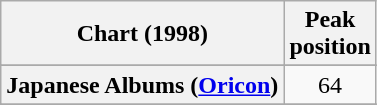<table class="wikitable sortable plainrowheaders">
<tr>
<th>Chart (1998)</th>
<th>Peak<br>position</th>
</tr>
<tr>
</tr>
<tr>
</tr>
<tr>
<th scope="row">Japanese Albums (<a href='#'>Oricon</a>)</th>
<td align="center">64</td>
</tr>
<tr>
</tr>
<tr>
</tr>
<tr>
</tr>
<tr>
</tr>
<tr>
</tr>
</table>
